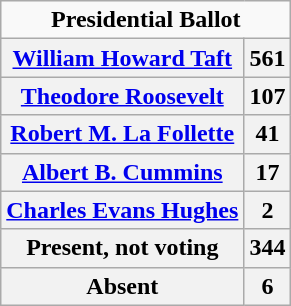<table class="wikitable" style="text-align:center">
<tr>
<td colspan="2"><strong>Presidential Ballot</strong></td>
</tr>
<tr>
<th><a href='#'>William Howard Taft</a></th>
<th>561</th>
</tr>
<tr>
<th><a href='#'>Theodore Roosevelt</a></th>
<th>107</th>
</tr>
<tr>
<th><a href='#'>Robert M. La Follette</a></th>
<th>41</th>
</tr>
<tr>
<th><a href='#'>Albert B. Cummins</a></th>
<th>17</th>
</tr>
<tr>
<th><a href='#'>Charles Evans Hughes</a></th>
<th>2</th>
</tr>
<tr>
<th>Present, not voting</th>
<th>344</th>
</tr>
<tr>
<th>Absent</th>
<th>6</th>
</tr>
</table>
